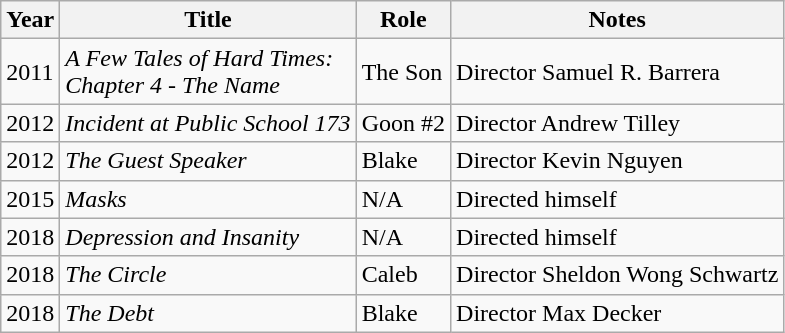<table class="wikitable">
<tr>
<th>Year</th>
<th>Title</th>
<th>Role</th>
<th>Notes</th>
</tr>
<tr>
<td>2011</td>
<td><em>A Few Tales of Hard Times:</em><br><em>Chapter 4 - The Name</em></td>
<td>The Son</td>
<td>Director Samuel R. Barrera</td>
</tr>
<tr>
<td>2012</td>
<td><em>Incident at Public School 173</em></td>
<td>Goon #2</td>
<td>Director Andrew Tilley</td>
</tr>
<tr>
<td>2012</td>
<td><em>The Guest Speaker</em></td>
<td>Blake</td>
<td>Director Kevin Nguyen</td>
</tr>
<tr>
<td>2015</td>
<td><em>Masks</em></td>
<td>N/A</td>
<td>Directed himself</td>
</tr>
<tr>
<td>2018</td>
<td><em>Depression and Insanity</em></td>
<td>N/A</td>
<td>Directed himself</td>
</tr>
<tr>
<td>2018</td>
<td><em>The Circle</em></td>
<td>Caleb</td>
<td>Director Sheldon Wong Schwartz</td>
</tr>
<tr>
<td>2018</td>
<td><em>The Debt</em></td>
<td>Blake</td>
<td>Director Max Decker</td>
</tr>
</table>
